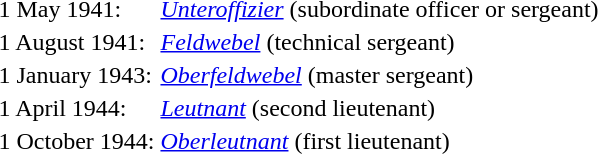<table>
<tr>
<td>1 May 1941:</td>
<td><em><a href='#'>Unteroffizier</a></em> (subordinate officer or sergeant)</td>
</tr>
<tr>
<td>1 August 1941:</td>
<td><em><a href='#'>Feldwebel</a></em> (technical sergeant)</td>
</tr>
<tr>
<td>1 January 1943:</td>
<td><em><a href='#'>Oberfeldwebel</a></em> (master sergeant)</td>
</tr>
<tr>
<td>1 April 1944:</td>
<td><em><a href='#'>Leutnant</a></em> (second lieutenant)</td>
</tr>
<tr>
<td>1 October 1944:</td>
<td><em><a href='#'>Oberleutnant</a></em> (first lieutenant)</td>
</tr>
</table>
